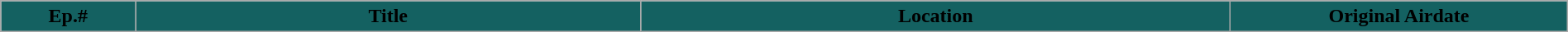<table class="wikitable plainrowheaders" style="width:100%; background:#fff;">
<tr>
<th style="background:#146161; width:8%;"><span>Ep.#</span></th>
<th style="background:#146161; width:30%;"><span>Title</span></th>
<th style="background:#146161; width:35%;"><span>Location</span></th>
<th style="background:#146161; width:20%;"><span>Original Airdate</span><br>



</th>
</tr>
</table>
